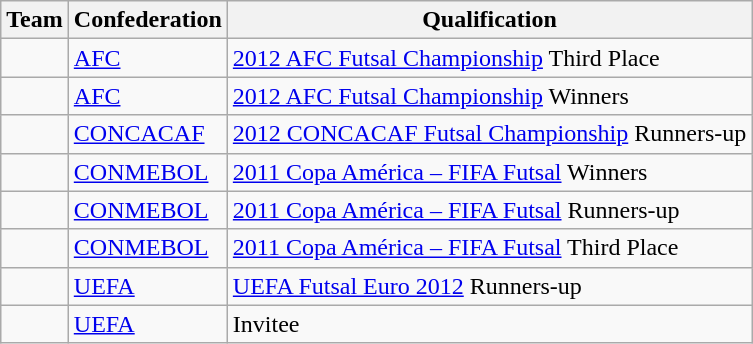<table class="wikitable">
<tr>
<th>Team</th>
<th>Confederation</th>
<th>Qualification</th>
</tr>
<tr>
<td></td>
<td><a href='#'>AFC</a></td>
<td><a href='#'>2012 AFC Futsal Championship</a> Third Place</td>
</tr>
<tr>
<td></td>
<td><a href='#'>AFC</a></td>
<td><a href='#'>2012 AFC Futsal Championship</a> Winners</td>
</tr>
<tr>
<td></td>
<td><a href='#'>CONCACAF</a></td>
<td><a href='#'>2012 CONCACAF Futsal Championship</a> Runners-up</td>
</tr>
<tr>
<td></td>
<td><a href='#'>CONMEBOL</a></td>
<td><a href='#'>2011 Copa América – FIFA Futsal</a> Winners</td>
</tr>
<tr>
<td></td>
<td><a href='#'>CONMEBOL</a></td>
<td><a href='#'>2011 Copa América – FIFA Futsal</a> Runners-up</td>
</tr>
<tr>
<td></td>
<td><a href='#'>CONMEBOL</a></td>
<td><a href='#'>2011 Copa América – FIFA Futsal</a> Third Place</td>
</tr>
<tr>
<td></td>
<td><a href='#'>UEFA</a></td>
<td><a href='#'>UEFA Futsal Euro 2012</a> Runners-up</td>
</tr>
<tr>
<td></td>
<td><a href='#'>UEFA</a></td>
<td>Invitee</td>
</tr>
</table>
